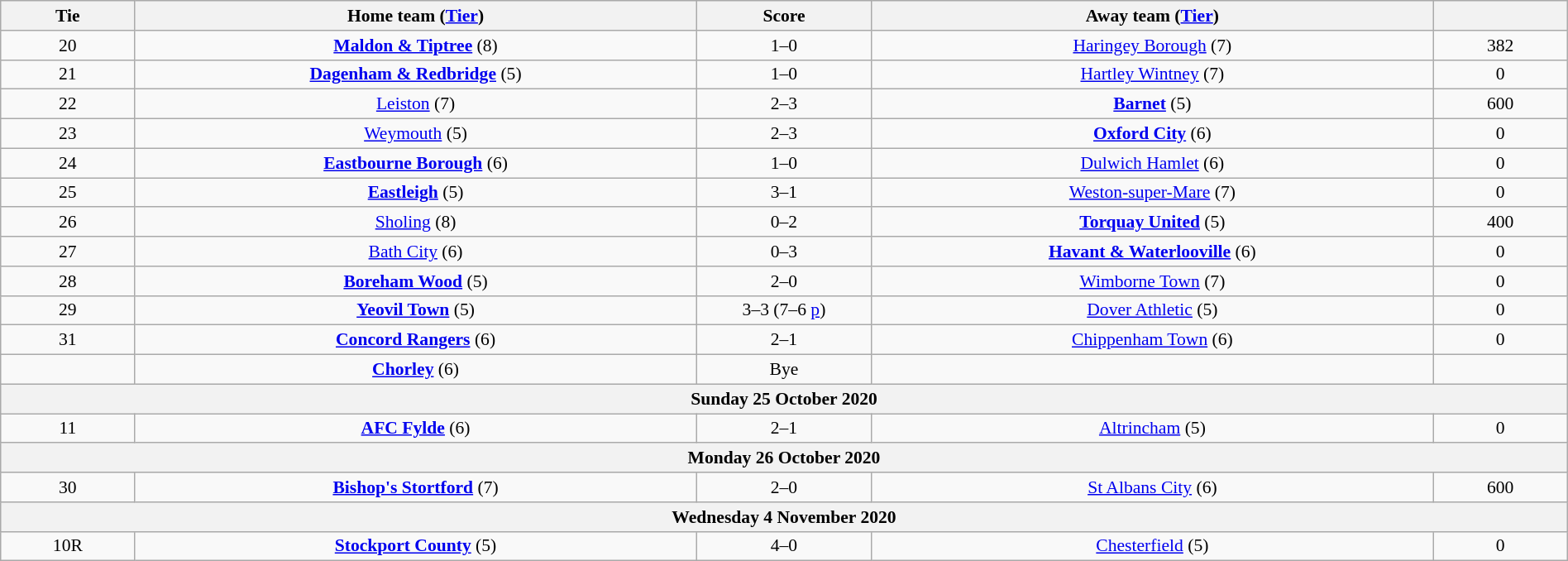<table class="wikitable" style="text-align:center; font-size:90%; width:100%">
<tr>
<th scope="col" style="width:  8.43%;">Tie</th>
<th scope="col" style="width: 35.29%;">Home team (<a href='#'>Tier</a>)</th>
<th scope="col" style="width: 11.00%;">Score</th>
<th scope="col" style="width: 35.29%;">Away team (<a href='#'>Tier</a>)</th>
<th scope="col" style="width:  8.43%;"></th>
</tr>
<tr>
<td>20</td>
<td><strong><a href='#'>Maldon & Tiptree</a></strong> (8)</td>
<td>1–0</td>
<td><a href='#'>Haringey Borough</a> (7)</td>
<td>382</td>
</tr>
<tr>
<td>21</td>
<td><strong><a href='#'>Dagenham & Redbridge</a></strong> (5)</td>
<td>1–0</td>
<td><a href='#'>Hartley Wintney</a> (7)</td>
<td>0</td>
</tr>
<tr>
<td>22</td>
<td><a href='#'>Leiston</a> (7)</td>
<td>2–3</td>
<td><strong><a href='#'>Barnet</a></strong> (5)</td>
<td>600</td>
</tr>
<tr>
<td>23</td>
<td><a href='#'>Weymouth</a> (5)</td>
<td>2–3</td>
<td><strong><a href='#'>Oxford City</a></strong> (6)</td>
<td>0</td>
</tr>
<tr>
<td>24</td>
<td><strong><a href='#'>Eastbourne Borough</a></strong> (6)</td>
<td>1–0</td>
<td><a href='#'>Dulwich Hamlet</a> (6)</td>
<td>0</td>
</tr>
<tr>
<td>25</td>
<td><strong><a href='#'>Eastleigh</a></strong> (5)</td>
<td>3–1</td>
<td><a href='#'>Weston-super-Mare</a> (7)</td>
<td>0</td>
</tr>
<tr>
<td>26</td>
<td><a href='#'>Sholing</a> (8)</td>
<td>0–2</td>
<td><strong><a href='#'>Torquay United</a></strong> (5)</td>
<td>400</td>
</tr>
<tr>
<td>27</td>
<td><a href='#'>Bath City</a> (6)</td>
<td>0–3</td>
<td><strong><a href='#'>Havant & Waterlooville</a></strong> (6)</td>
<td>0</td>
</tr>
<tr>
<td>28</td>
<td><strong><a href='#'>Boreham Wood</a></strong> (5)</td>
<td>2–0</td>
<td><a href='#'>Wimborne Town</a> (7)</td>
<td>0</td>
</tr>
<tr>
<td>29</td>
<td><strong><a href='#'>Yeovil Town</a></strong> (5)</td>
<td>3–3 (7–6 <a href='#'>p</a>)</td>
<td><a href='#'>Dover Athletic</a> (5)</td>
<td>0</td>
</tr>
<tr>
<td>31</td>
<td><strong><a href='#'>Concord Rangers</a></strong> (6)</td>
<td>2–1</td>
<td><a href='#'>Chippenham Town</a> (6)</td>
<td>0</td>
</tr>
<tr>
<td></td>
<td><strong><a href='#'>Chorley</a></strong> (6)</td>
<td>Bye</td>
<td></td>
<td></td>
</tr>
<tr>
<th colspan="5"><strong>Sunday 25 October 2020</strong></th>
</tr>
<tr>
<td>11</td>
<td><strong><a href='#'>AFC Fylde</a></strong> (6)</td>
<td>2–1</td>
<td><a href='#'>Altrincham</a> (5)</td>
<td>0</td>
</tr>
<tr>
<th colspan="5"><strong>Monday 26 October 2020</strong></th>
</tr>
<tr>
<td>30</td>
<td><strong><a href='#'>Bishop's Stortford</a></strong> (7)</td>
<td>2–0</td>
<td><a href='#'>St Albans City</a> (6)</td>
<td>600</td>
</tr>
<tr>
<th colspan="5"><strong>Wednesday 4 November 2020</strong></th>
</tr>
<tr>
<td>10R</td>
<td><strong><a href='#'>Stockport County</a></strong> (5)</td>
<td>4–0</td>
<td><a href='#'>Chesterfield</a> (5)</td>
<td>0</td>
</tr>
</table>
